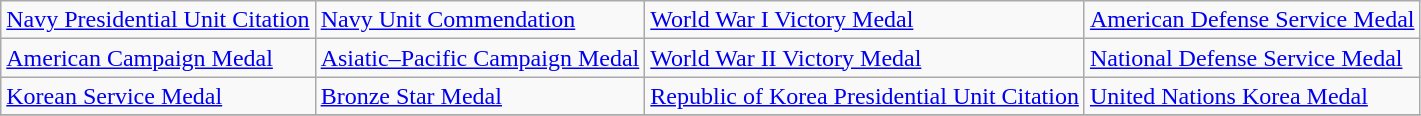<table class="wikitable">
<tr>
<td><a href='#'>Navy Presidential Unit Citation</a></td>
<td><a href='#'>Navy Unit Commendation</a></td>
<td><a href='#'>World War I Victory Medal</a></td>
<td><a href='#'>American Defense Service Medal</a></td>
</tr>
<tr>
<td><a href='#'>American Campaign Medal</a></td>
<td><a href='#'>Asiatic–Pacific Campaign Medal</a></td>
<td><a href='#'>World War II Victory Medal</a></td>
<td><a href='#'>National Defense Service Medal</a></td>
</tr>
<tr>
<td><a href='#'>Korean Service Medal</a></td>
<td><a href='#'>Bronze Star Medal</a></td>
<td><a href='#'>Republic of Korea Presidential Unit Citation</a></td>
<td><a href='#'>United Nations Korea Medal</a></td>
</tr>
<tr>
</tr>
</table>
